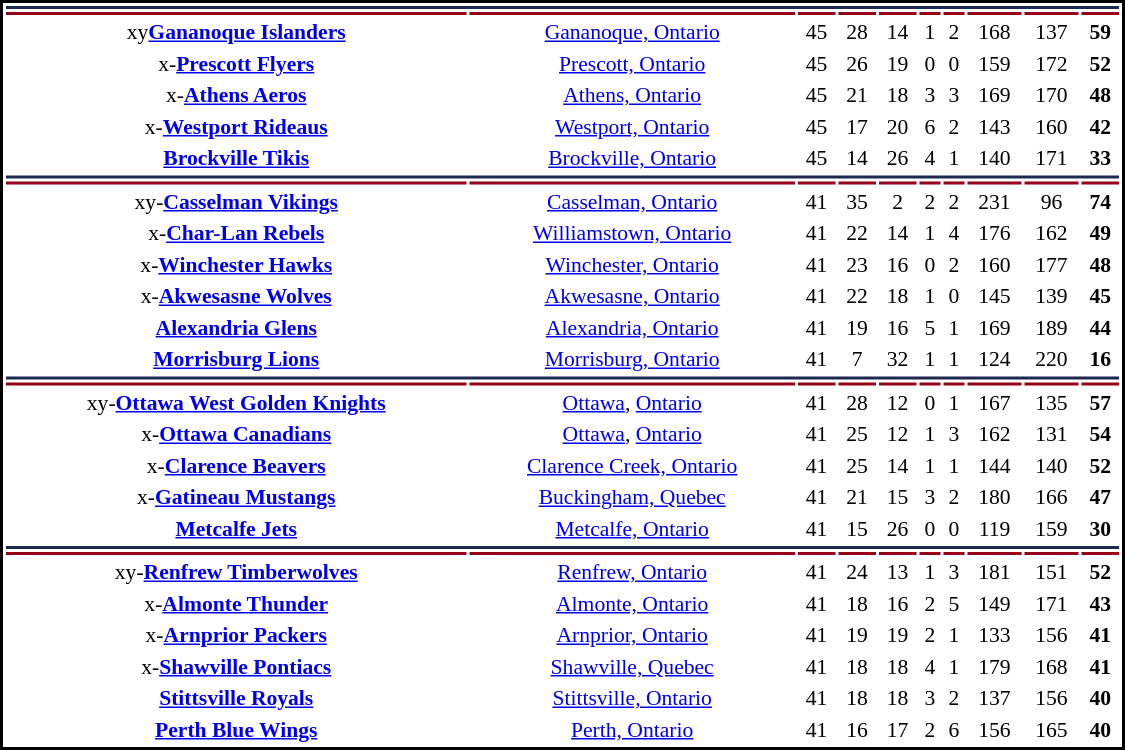<table cellpadding="0">
<tr align="center" style="vertical-align: top">
<td></td>
<td><br><table cellpadding="1" width="750px" style="font-size: 90%; text-align:center; border: 2px solid black;">
<tr bgcolor="#1D2951">
<th colspan="12"></th>
</tr>
<tr>
<th style="background: #960018;"></th>
<th style="background: #960018;"></th>
<th style="background: #960018;"></th>
<th style="background: #960018;"></th>
<th style="background: #960018;"></th>
<th style="background: #960018;"></th>
<th style="background: #960018;"></th>
<th style="background: #960018;"></th>
<th style="background: #960018;"></th>
<th style="background: #960018;"></th>
</tr>
<tr>
<td>xy<strong><a href='#'>Gananoque Islanders</a></strong></td>
<td><a href='#'>Gananoque, Ontario</a></td>
<td>45</td>
<td>28</td>
<td>14</td>
<td>1</td>
<td>2</td>
<td>168</td>
<td>137</td>
<td><strong>59</strong></td>
</tr>
<tr>
<td>x-<strong><a href='#'>Prescott Flyers</a></strong></td>
<td><a href='#'>Prescott, Ontario</a></td>
<td>45</td>
<td>26</td>
<td>19</td>
<td>0</td>
<td>0</td>
<td>159</td>
<td>172</td>
<td><strong>52</strong></td>
</tr>
<tr>
<td>x-<strong><a href='#'>Athens Aeros</a></strong></td>
<td><a href='#'>Athens, Ontario</a></td>
<td>45</td>
<td>21</td>
<td>18</td>
<td>3</td>
<td>3</td>
<td>169</td>
<td>170</td>
<td><strong>48</strong></td>
</tr>
<tr>
<td>x-<strong><a href='#'>Westport Rideaus</a></strong></td>
<td><a href='#'>Westport, Ontario</a></td>
<td>45</td>
<td>17</td>
<td>20</td>
<td>6</td>
<td>2</td>
<td>143</td>
<td>160</td>
<td><strong>42</strong></td>
</tr>
<tr>
<td><strong><a href='#'>Brockville Tikis</a></strong></td>
<td><a href='#'>Brockville, Ontario</a></td>
<td>45</td>
<td>14</td>
<td>26</td>
<td>4</td>
<td>1</td>
<td>140</td>
<td>171</td>
<td><strong>33</strong></td>
</tr>
<tr bgcolor="#1D2951">
<th colspan="12"></th>
</tr>
<tr>
<th style="background: #960018;"></th>
<th style="background: #960018;"></th>
<th style="background: #960018;"></th>
<th style="background: #960018;"></th>
<th style="background: #960018;"></th>
<th style="background: #960018;"></th>
<th style="background: #960018;"></th>
<th style="background: #960018;"></th>
<th style="background: #960018;"></th>
<th style="background: #960018;"></th>
</tr>
<tr>
<td>xy-<strong><a href='#'>Casselman Vikings</a></strong></td>
<td><a href='#'>Casselman, Ontario</a></td>
<td>41</td>
<td>35</td>
<td>2</td>
<td>2</td>
<td>2</td>
<td>231</td>
<td>96</td>
<td><strong>74</strong></td>
</tr>
<tr>
<td>x-<strong><a href='#'>Char-Lan Rebels</a></strong></td>
<td><a href='#'>Williamstown, Ontario</a></td>
<td>41</td>
<td>22</td>
<td>14</td>
<td>1</td>
<td>4</td>
<td>176</td>
<td>162</td>
<td><strong>49</strong></td>
</tr>
<tr>
<td>x-<strong><a href='#'>Winchester Hawks</a></strong></td>
<td><a href='#'>Winchester, Ontario</a></td>
<td>41</td>
<td>23</td>
<td>16</td>
<td>0</td>
<td>2</td>
<td>160</td>
<td>177</td>
<td><strong>48</strong></td>
</tr>
<tr>
<td>x-<strong><a href='#'>Akwesasne Wolves</a></strong></td>
<td><a href='#'>Akwesasne, Ontario</a></td>
<td>41</td>
<td>22</td>
<td>18</td>
<td>1</td>
<td>0</td>
<td>145</td>
<td>139</td>
<td><strong>45</strong></td>
</tr>
<tr>
<td><strong><a href='#'>Alexandria Glens</a></strong></td>
<td><a href='#'>Alexandria, Ontario</a></td>
<td>41</td>
<td>19</td>
<td>16</td>
<td>5</td>
<td>1</td>
<td>169</td>
<td>189</td>
<td><strong>44</strong></td>
</tr>
<tr>
<td><strong><a href='#'>Morrisburg Lions</a></strong></td>
<td><a href='#'>Morrisburg, Ontario</a></td>
<td>41</td>
<td>7</td>
<td>32</td>
<td>1</td>
<td>1</td>
<td>124</td>
<td>220</td>
<td><strong>16</strong></td>
</tr>
<tr bgcolor="#1D2951">
<th colspan="12"></th>
</tr>
<tr>
<th style="background: #960018;"></th>
<th style="background: #960018;"></th>
<th style="background: #960018;"></th>
<th style="background: #960018;"></th>
<th style="background: #960018;"></th>
<th style="background: #960018;"></th>
<th style="background: #960018;"></th>
<th style="background: #960018;"></th>
<th style="background: #960018;"></th>
<th style="background: #960018;"></th>
</tr>
<tr>
<td>xy-<strong><a href='#'>Ottawa West Golden Knights</a></strong></td>
<td><a href='#'>Ottawa</a>, <a href='#'>Ontario</a></td>
<td>41</td>
<td>28</td>
<td>12</td>
<td>0</td>
<td>1</td>
<td>167</td>
<td>135</td>
<td><strong>57</strong></td>
</tr>
<tr>
<td>x-<strong><a href='#'>Ottawa Canadians</a></strong></td>
<td><a href='#'>Ottawa</a>, <a href='#'>Ontario</a></td>
<td>41</td>
<td>25</td>
<td>12</td>
<td>1</td>
<td>3</td>
<td>162</td>
<td>131</td>
<td><strong>54</strong></td>
</tr>
<tr>
<td>x-<strong><a href='#'>Clarence Beavers</a></strong></td>
<td><a href='#'>Clarence Creek, Ontario</a></td>
<td>41</td>
<td>25</td>
<td>14</td>
<td>1</td>
<td>1</td>
<td>144</td>
<td>140</td>
<td><strong>52</strong></td>
</tr>
<tr>
<td>x-<strong><a href='#'>Gatineau Mustangs</a></strong></td>
<td><a href='#'>Buckingham, Quebec</a></td>
<td>41</td>
<td>21</td>
<td>15</td>
<td>3</td>
<td>2</td>
<td>180</td>
<td>166</td>
<td><strong>47</strong></td>
</tr>
<tr>
<td><strong><a href='#'>Metcalfe Jets</a></strong></td>
<td><a href='#'>Metcalfe, Ontario</a></td>
<td>41</td>
<td>15</td>
<td>26</td>
<td>0</td>
<td>0</td>
<td>119</td>
<td>159</td>
<td><strong>30</strong></td>
</tr>
<tr bgcolor="#1D2951">
<th colspan="12"></th>
</tr>
<tr>
<th style="background: #960018;"></th>
<th style="background: #960018;"></th>
<th style="background: #960018;"></th>
<th style="background: #960018;"></th>
<th style="background: #960018;"></th>
<th style="background: #960018;"></th>
<th style="background: #960018;"></th>
<th style="background: #960018;"></th>
<th style="background: #960018;"></th>
<th style="background: #960018;"></th>
</tr>
<tr>
<td>xy-<strong><a href='#'>Renfrew Timberwolves</a></strong></td>
<td><a href='#'>Renfrew, Ontario</a></td>
<td>41</td>
<td>24</td>
<td>13</td>
<td>1</td>
<td>3</td>
<td>181</td>
<td>151</td>
<td><strong>52</strong></td>
</tr>
<tr>
<td>x-<strong><a href='#'>Almonte Thunder</a></strong></td>
<td><a href='#'>Almonte, Ontario</a></td>
<td>41</td>
<td>18</td>
<td>16</td>
<td>2</td>
<td>5</td>
<td>149</td>
<td>171</td>
<td><strong>43</strong></td>
</tr>
<tr>
<td>x-<strong><a href='#'>Arnprior Packers</a></strong></td>
<td><a href='#'>Arnprior, Ontario</a></td>
<td>41</td>
<td>19</td>
<td>19</td>
<td>2</td>
<td>1</td>
<td>133</td>
<td>156</td>
<td><strong>41</strong></td>
</tr>
<tr>
<td>x-<strong><a href='#'>Shawville Pontiacs</a></strong></td>
<td><a href='#'>Shawville, Quebec</a></td>
<td>41</td>
<td>18</td>
<td>18</td>
<td>4</td>
<td>1</td>
<td>179</td>
<td>168</td>
<td><strong>41</strong></td>
</tr>
<tr>
<td><strong><a href='#'>Stittsville Royals</a></strong></td>
<td><a href='#'>Stittsville, Ontario</a></td>
<td>41</td>
<td>18</td>
<td>18</td>
<td>3</td>
<td>2</td>
<td>137</td>
<td>156</td>
<td><strong>40</strong></td>
</tr>
<tr>
<td><strong><a href='#'>Perth Blue Wings</a></strong></td>
<td><a href='#'>Perth, Ontario</a></td>
<td>41</td>
<td>16</td>
<td>17</td>
<td>2</td>
<td>6</td>
<td>156</td>
<td>165</td>
<td><strong>40</strong></td>
</tr>
</table>
</td>
</tr>
</table>
